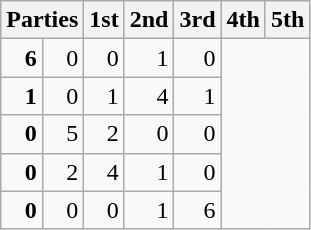<table class="wikitable" style="text-align:right;">
<tr>
<th colspan=2 style="text-align:left;">Parties</th>
<th>1st</th>
<th>2nd</th>
<th>3rd</th>
<th>4th</th>
<th>5th</th>
</tr>
<tr>
<td><strong>6</strong></td>
<td>0</td>
<td>0</td>
<td>1</td>
<td>0</td>
</tr>
<tr>
<td><strong>1</strong></td>
<td>0</td>
<td>1</td>
<td>4</td>
<td>1</td>
</tr>
<tr>
<td><strong>0</strong></td>
<td>5</td>
<td>2</td>
<td>0</td>
<td>0</td>
</tr>
<tr>
<td><strong>0</strong></td>
<td>2</td>
<td>4</td>
<td>1</td>
<td>0</td>
</tr>
<tr>
<td><strong>0</strong></td>
<td>0</td>
<td>0</td>
<td>1</td>
<td>6</td>
</tr>
</table>
